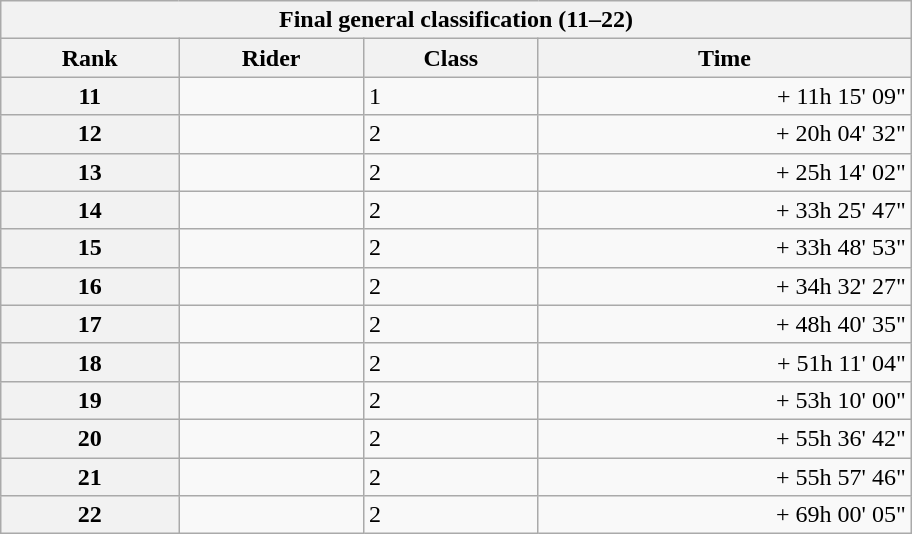<table class="collapsible collapsed wikitable" style="width:38em;margin-top:-1px;">
<tr>
<th scope="col" colspan="4">Final general classification (11–22)</th>
</tr>
<tr>
<th scope="col">Rank</th>
<th scope="col">Rider</th>
<th>Class</th>
<th scope="col">Time</th>
</tr>
<tr>
<th scope="col">11</th>
<td></td>
<td>1</td>
<td style="text-align:right;">+ 11h 15' 09"</td>
</tr>
<tr>
<th scope="col">12</th>
<td></td>
<td>2</td>
<td style="text-align:right;">+ 20h 04' 32"</td>
</tr>
<tr>
<th scope="col">13</th>
<td></td>
<td>2</td>
<td style="text-align:right;">+ 25h 14' 02"</td>
</tr>
<tr>
<th scope="col">14</th>
<td></td>
<td>2</td>
<td style="text-align:right;">+ 33h 25' 47"</td>
</tr>
<tr>
<th scope="col">15</th>
<td></td>
<td>2</td>
<td style="text-align:right;">+ 33h 48' 53"</td>
</tr>
<tr>
<th scope="col">16</th>
<td></td>
<td>2</td>
<td style="text-align:right;">+ 34h 32' 27"</td>
</tr>
<tr>
<th scope="col">17</th>
<td></td>
<td>2</td>
<td style="text-align:right;">+ 48h 40' 35"</td>
</tr>
<tr>
<th scope="col">18</th>
<td></td>
<td>2</td>
<td style="text-align:right;">+ 51h 11' 04"</td>
</tr>
<tr>
<th scope="col">19</th>
<td></td>
<td>2</td>
<td style="text-align:right;">+ 53h 10' 00"</td>
</tr>
<tr>
<th scope="col">20</th>
<td></td>
<td>2</td>
<td style="text-align:right;">+ 55h 36' 42"</td>
</tr>
<tr>
<th scope="col">21</th>
<td></td>
<td>2</td>
<td style="text-align:right;">+ 55h 57' 46"</td>
</tr>
<tr>
<th scope="col">22</th>
<td></td>
<td>2</td>
<td style="text-align:right;">+ 69h 00' 05"</td>
</tr>
</table>
